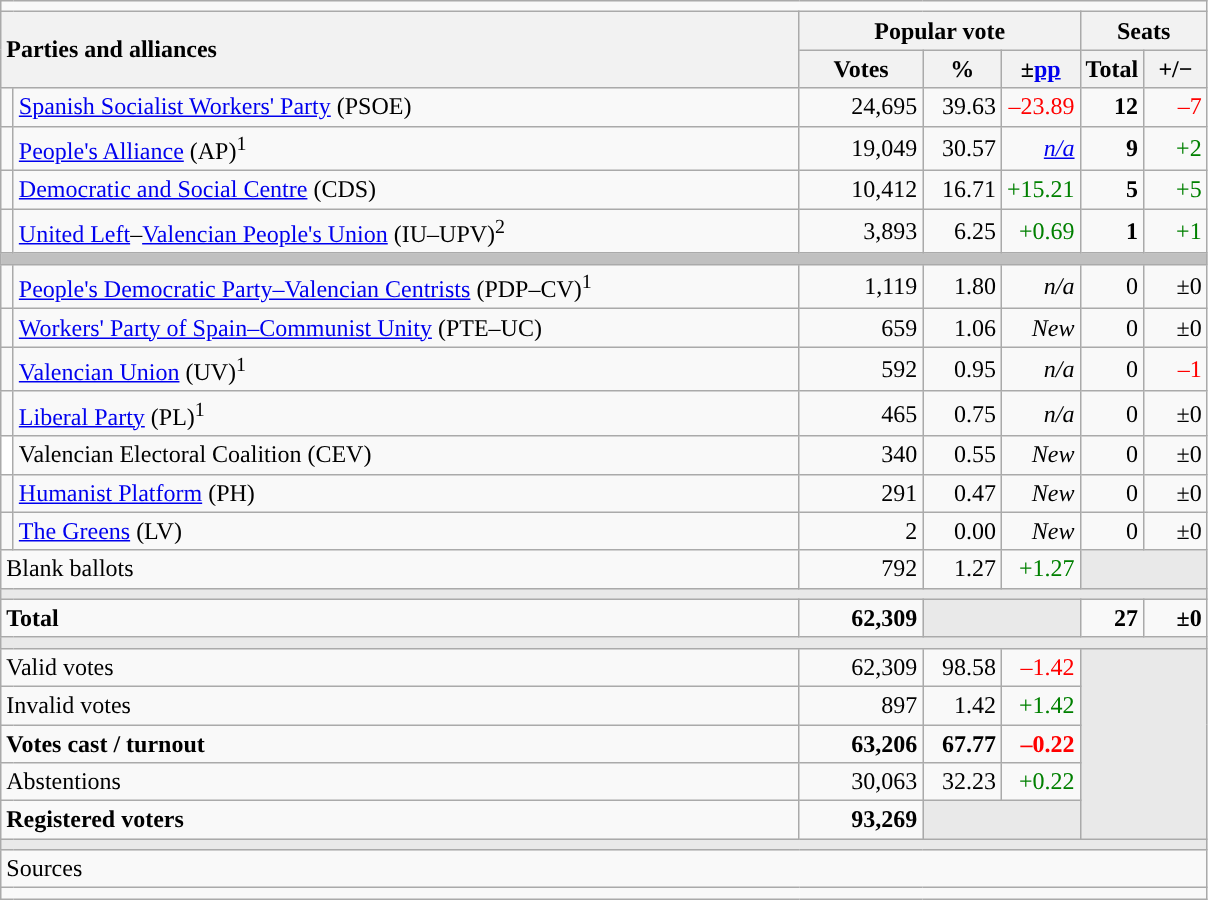<table class="wikitable" style="text-align:right;">
<tr>
<td colspan="7"></td>
</tr>
<tr>
<th style="text-align:left;" rowspan="2" colspan="2" width="525">Parties and alliances</th>
<th colspan="3">Popular vote</th>
<th colspan="2">Seats</th>
</tr>
<tr>
<th width="75">Votes</th>
<th width="45">%</th>
<th width="45">±<a href='#'>pp</a></th>
<th width="35">Total</th>
<th width="35">+/−</th>
</tr>
<tr>
<td width="1" style="color:inherit;background:"></td>
<td align="left"><a href='#'>Spanish Socialist Workers' Party</a> (PSOE)</td>
<td>24,695</td>
<td>39.63</td>
<td style="color:red;">–23.89</td>
<td><strong>12</strong></td>
<td style="color:red;">–7</td>
</tr>
<tr>
<td style="color:inherit;background:"></td>
<td align="left"><a href='#'>People's Alliance</a> (AP)<sup>1</sup></td>
<td>19,049</td>
<td>30.57</td>
<td><em><a href='#'>n/a</a></em></td>
<td><strong>9</strong></td>
<td style="color:green;">+2</td>
</tr>
<tr>
<td style="color:inherit;background:"></td>
<td align="left"><a href='#'>Democratic and Social Centre</a> (CDS)</td>
<td>10,412</td>
<td>16.71</td>
<td style="color:green;">+15.21</td>
<td><strong>5</strong></td>
<td style="color:green;">+5</td>
</tr>
<tr>
<td style="color:inherit;background:"></td>
<td align="left"><a href='#'>United Left</a>–<a href='#'>Valencian People's Union</a> (IU–UPV)<sup>2</sup></td>
<td>3,893</td>
<td>6.25</td>
<td style="color:green;">+0.69</td>
<td><strong>1</strong></td>
<td style="color:green;">+1</td>
</tr>
<tr>
<td colspan="7" bgcolor="#C0C0C0"></td>
</tr>
<tr>
<td style="color:inherit;background:"></td>
<td align="left"><a href='#'>People's Democratic Party–Valencian Centrists</a> (PDP–CV)<sup>1</sup></td>
<td>1,119</td>
<td>1.80</td>
<td><em>n/a</em></td>
<td>0</td>
<td>±0</td>
</tr>
<tr>
<td style="color:inherit;background:"></td>
<td align="left"><a href='#'>Workers' Party of Spain–Communist Unity</a> (PTE–UC)</td>
<td>659</td>
<td>1.06</td>
<td><em>New</em></td>
<td>0</td>
<td>±0</td>
</tr>
<tr>
<td style="color:inherit;background:"></td>
<td align="left"><a href='#'>Valencian Union</a> (UV)<sup>1</sup></td>
<td>592</td>
<td>0.95</td>
<td><em>n/a</em></td>
<td>0</td>
<td style="color:red;">–1</td>
</tr>
<tr>
<td style="color:inherit;background:"></td>
<td align="left"><a href='#'>Liberal Party</a> (PL)<sup>1</sup></td>
<td>465</td>
<td>0.75</td>
<td><em>n/a</em></td>
<td>0</td>
<td>±0</td>
</tr>
<tr>
<td bgcolor="white"></td>
<td align="left">Valencian Electoral Coalition (CEV)</td>
<td>340</td>
<td>0.55</td>
<td><em>New</em></td>
<td>0</td>
<td>±0</td>
</tr>
<tr>
<td style="color:inherit;background:"></td>
<td align="left"><a href='#'>Humanist Platform</a> (PH)</td>
<td>291</td>
<td>0.47</td>
<td><em>New</em></td>
<td>0</td>
<td>±0</td>
</tr>
<tr>
<td style="color:inherit;background:"></td>
<td align="left"><a href='#'>The Greens</a> (LV)</td>
<td>2</td>
<td>0.00</td>
<td><em>New</em></td>
<td>0</td>
<td>±0</td>
</tr>
<tr>
<td align="left" colspan="2">Blank ballots</td>
<td>792</td>
<td>1.27</td>
<td style="color:green;">+1.27</td>
<td bgcolor="#E9E9E9" colspan="2"></td>
</tr>
<tr>
<td colspan="7" bgcolor="#E9E9E9"></td>
</tr>
<tr style="font-weight:bold;">
<td align="left" colspan="2">Total</td>
<td>62,309</td>
<td bgcolor="#E9E9E9" colspan="2"></td>
<td>27</td>
<td>±0</td>
</tr>
<tr>
<td colspan="7" bgcolor="#E9E9E9"></td>
</tr>
<tr>
<td align="left" colspan="2">Valid votes</td>
<td>62,309</td>
<td>98.58</td>
<td style="color:red;">–1.42</td>
<td bgcolor="#E9E9E9" colspan="2" rowspan="5"></td>
</tr>
<tr>
<td align="left" colspan="2">Invalid votes</td>
<td>897</td>
<td>1.42</td>
<td style="color:green;">+1.42</td>
</tr>
<tr style="font-weight:bold;">
<td align="left" colspan="2">Votes cast / turnout</td>
<td>63,206</td>
<td>67.77</td>
<td style="color:red;">–0.22</td>
</tr>
<tr>
<td align="left" colspan="2">Abstentions</td>
<td>30,063</td>
<td>32.23</td>
<td style="color:green;">+0.22</td>
</tr>
<tr style="font-weight:bold;">
<td align="left" colspan="2">Registered voters</td>
<td>93,269</td>
<td bgcolor="#E9E9E9" colspan="2"></td>
</tr>
<tr>
<td colspan="7" bgcolor="#E9E9E9"></td>
</tr>
<tr>
<td align="left" colspan="7">Sources</td>
</tr>
<tr>
<td colspan="7" style="text-align:left; max-width:790px;"></td>
</tr>
</table>
